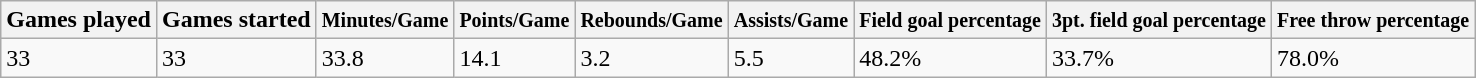<table class="wikitable">
<tr>
<th>Games played</th>
<th>Games started</th>
<th><small>Minutes/Game</small></th>
<th><small>Points/Game</small></th>
<th><small>Rebounds/Game</small></th>
<th><small>Assists/Game</small></th>
<th><small>Field goal percentage</small></th>
<th><small>3pt. field goal percentage</small></th>
<th><small>Free throw percentage</small></th>
</tr>
<tr>
<td>33</td>
<td>33</td>
<td>33.8</td>
<td>14.1</td>
<td>3.2</td>
<td>5.5</td>
<td>48.2%</td>
<td>33.7%</td>
<td>78.0%</td>
</tr>
</table>
